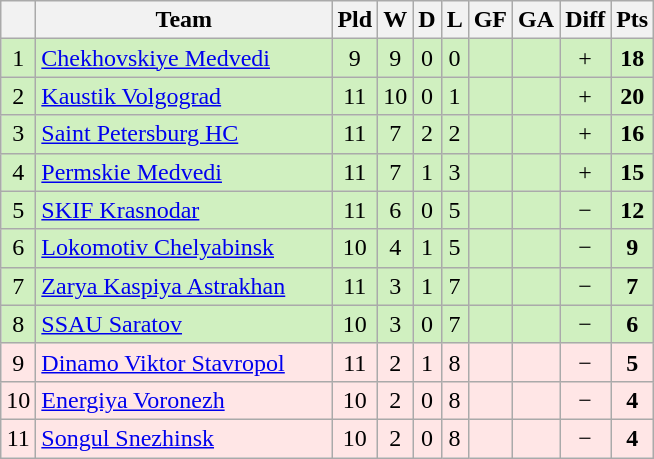<table class="wikitable sortable" style="text-align:center">
<tr>
<th></th>
<th width="190">Team</th>
<th>Pld</th>
<th>W</th>
<th>D</th>
<th>L</th>
<th>GF</th>
<th>GA</th>
<th>Diff</th>
<th>Pts</th>
</tr>
<tr style="background: #D0F0C0;">
<td>1</td>
<td align=left> <a href='#'>Chekhovskiye Medvedi</a></td>
<td>9</td>
<td>9</td>
<td>0</td>
<td>0</td>
<td></td>
<td></td>
<td>+</td>
<td><strong>18</strong></td>
</tr>
<tr style="background: #D0F0C0;">
<td>2</td>
<td align=left> <a href='#'>Kaustik Volgograd</a></td>
<td>11</td>
<td>10</td>
<td>0</td>
<td>1</td>
<td></td>
<td></td>
<td>+</td>
<td><strong>20</strong></td>
</tr>
<tr style="background: #D0F0C0;">
<td>3</td>
<td align=left> <a href='#'>Saint Petersburg HC</a></td>
<td>11</td>
<td>7</td>
<td>2</td>
<td>2</td>
<td></td>
<td></td>
<td>+</td>
<td><strong>16</strong></td>
</tr>
<tr style="background: #D0F0C0;">
<td>4</td>
<td align=left> <a href='#'>Permskie Medvedi</a></td>
<td>11</td>
<td>7</td>
<td>1</td>
<td>3</td>
<td></td>
<td></td>
<td>+</td>
<td><strong>15</strong></td>
</tr>
<tr style="background: #D0F0C0;">
<td>5</td>
<td align=left> <a href='#'>SKIF Krasnodar</a></td>
<td>11</td>
<td>6</td>
<td>0</td>
<td>5</td>
<td></td>
<td></td>
<td>−</td>
<td><strong>12</strong></td>
</tr>
<tr style="background: #D0F0C0;">
<td>6</td>
<td align=left> <a href='#'>Lokomotiv Chelyabinsk</a></td>
<td>10</td>
<td>4</td>
<td>1</td>
<td>5</td>
<td></td>
<td></td>
<td>−</td>
<td><strong>9</strong></td>
</tr>
<tr style="background: #D0F0C0;">
<td>7</td>
<td align=left> <a href='#'>Zarya Kaspiya Astrakhan</a></td>
<td>11</td>
<td>3</td>
<td>1</td>
<td>7</td>
<td></td>
<td></td>
<td>−</td>
<td><strong>7</strong></td>
</tr>
<tr style="background: #D0F0C0;">
<td>8</td>
<td align=left> <a href='#'>SSAU Saratov</a></td>
<td>10</td>
<td>3</td>
<td>0</td>
<td>7</td>
<td></td>
<td></td>
<td>−</td>
<td><strong>6</strong></td>
</tr>
<tr style="background: #FFE6E6;">
<td>9</td>
<td align=left> <a href='#'>Dinamo Viktor Stavropol</a></td>
<td>11</td>
<td>2</td>
<td>1</td>
<td>8</td>
<td></td>
<td></td>
<td>−</td>
<td><strong>5</strong></td>
</tr>
<tr style="background: #FFE6E6;">
<td>10</td>
<td align=left> <a href='#'>Energiya Voronezh</a></td>
<td>10</td>
<td>2</td>
<td>0</td>
<td>8</td>
<td></td>
<td></td>
<td>−</td>
<td><strong>4</strong></td>
</tr>
<tr style="background: #FFE6E6;">
<td>11</td>
<td align=left> <a href='#'>Songul Snezhinsk</a></td>
<td>10</td>
<td>2</td>
<td>0</td>
<td>8</td>
<td></td>
<td></td>
<td>−</td>
<td><strong>4</strong></td>
</tr>
</table>
